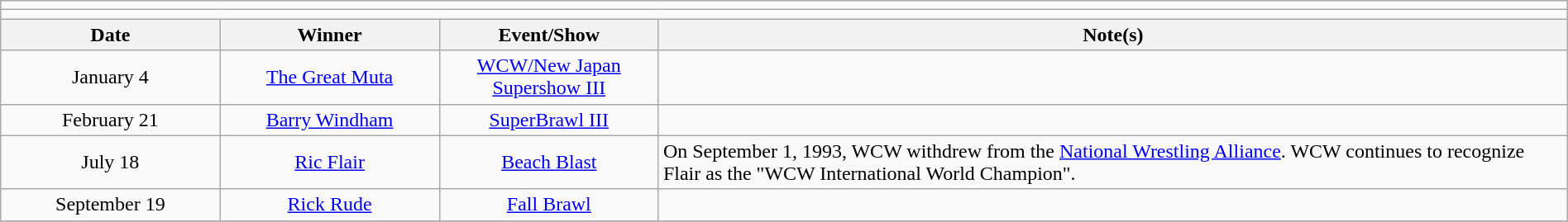<table class="wikitable" style="text-align:center; width:100%;">
<tr>
<td colspan="5"></td>
</tr>
<tr>
<td colspan="5"><strong></strong></td>
</tr>
<tr>
<th width=14%>Date</th>
<th width=14%>Winner</th>
<th width=14%>Event/Show</th>
<th width=58%>Note(s)</th>
</tr>
<tr>
<td>January 4</td>
<td><a href='#'>The Great Muta</a></td>
<td><a href='#'>WCW/New Japan Supershow III</a></td>
<td align=left></td>
</tr>
<tr>
<td>February 21</td>
<td><a href='#'>Barry Windham</a></td>
<td><a href='#'>SuperBrawl III</a></td>
<td align=left></td>
</tr>
<tr>
<td>July 18</td>
<td><a href='#'>Ric Flair</a></td>
<td><a href='#'>Beach Blast</a></td>
<td align=left>On September 1, 1993, WCW withdrew from the <a href='#'>National Wrestling Alliance</a>. WCW continues to recognize Flair as the "WCW International World Champion".</td>
</tr>
<tr>
<td>September 19</td>
<td><a href='#'>Rick Rude</a></td>
<td><a href='#'>Fall Brawl</a></td>
<td align=left></td>
</tr>
<tr>
</tr>
</table>
